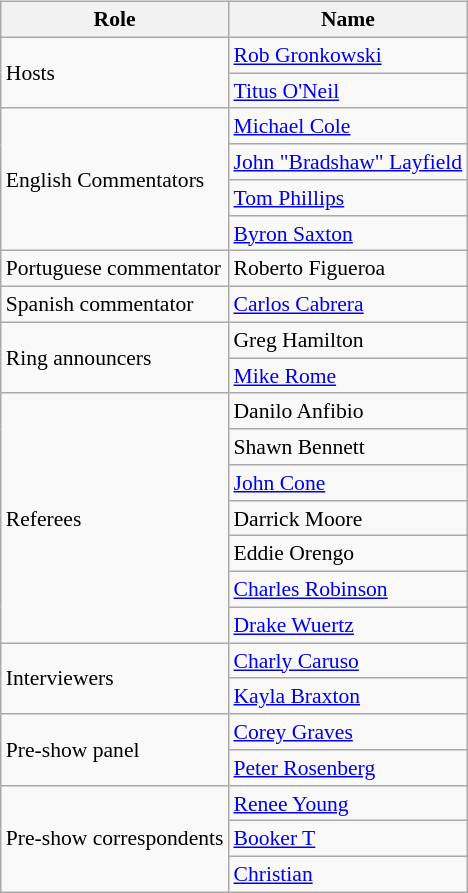<table class=wikitable style="font-size:90%; margin: 0.5em 0 0.5em 1em; float: right; clear: right;">
<tr>
<th>Role</th>
<th>Name</th>
</tr>
<tr>
<td rowspan="2">Hosts</td>
<td><a href='#'>Rob Gronkowski</a></td>
</tr>
<tr>
<td><a href='#'>Titus O'Neil</a></td>
</tr>
<tr>
<td rowspan="4">English Commentators</td>
<td><a href='#'>Michael Cole</a> </td>
</tr>
<tr>
<td><a href='#'>John "Bradshaw" Layfield</a> </td>
</tr>
<tr>
<td><a href='#'>Tom Phillips</a> </td>
</tr>
<tr>
<td><a href='#'>Byron Saxton</a> </td>
</tr>
<tr>
<td>Portuguese commentator</td>
<td>Roberto Figueroa</td>
</tr>
<tr>
<td>Spanish commentator</td>
<td><a href='#'>Carlos Cabrera</a></td>
</tr>
<tr>
<td rowspan="2">Ring announcers</td>
<td>Greg Hamilton </td>
</tr>
<tr>
<td><a href='#'>Mike Rome</a> </td>
</tr>
<tr>
<td rowspan="7">Referees</td>
<td>Danilo Anfibio</td>
</tr>
<tr>
<td>Shawn Bennett</td>
</tr>
<tr>
<td><a href='#'>John Cone</a></td>
</tr>
<tr>
<td>Darrick Moore</td>
</tr>
<tr>
<td>Eddie Orengo</td>
</tr>
<tr>
<td><a href='#'>Charles Robinson</a></td>
</tr>
<tr>
<td><a href='#'>Drake Wuertz</a></td>
</tr>
<tr>
<td rowspan="2">Interviewers</td>
<td><a href='#'>Charly Caruso</a></td>
</tr>
<tr>
<td><a href='#'>Kayla Braxton</a></td>
</tr>
<tr>
<td rowspan="2">Pre-show panel</td>
<td><a href='#'>Corey Graves</a></td>
</tr>
<tr>
<td><a href='#'>Peter Rosenberg</a></td>
</tr>
<tr>
<td rowspan="3">Pre-show correspondents</td>
<td><a href='#'>Renee Young</a></td>
</tr>
<tr>
<td><a href='#'>Booker T</a></td>
</tr>
<tr>
<td><a href='#'>Christian</a></td>
</tr>
</table>
